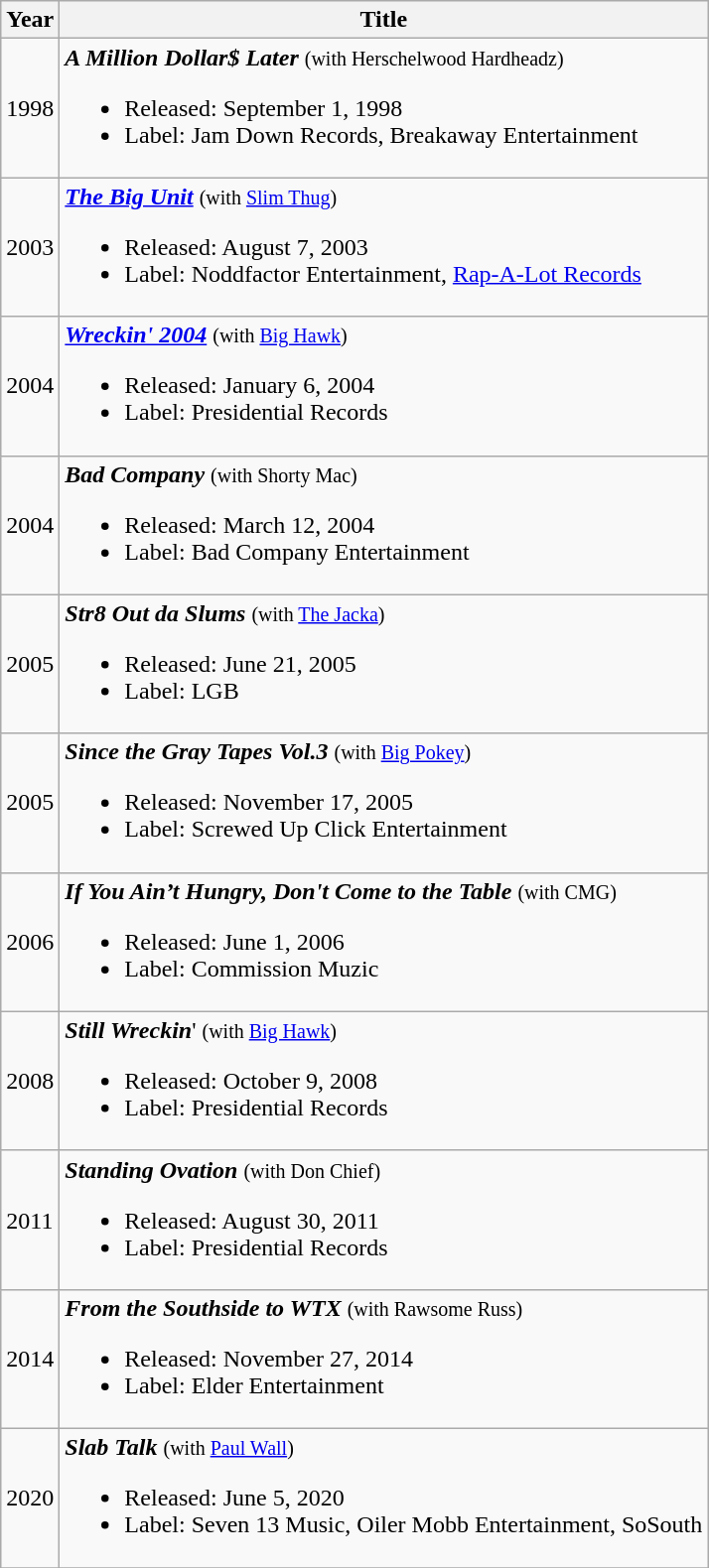<table class="wikitable">
<tr>
<th rowspan="1">Year</th>
<th rowspan="1">Title</th>
</tr>
<tr>
<td>1998</td>
<td><strong><em>A Million Dollar$ Later</em></strong> <small>(with Herschelwood Hardheadz)</small><br><ul><li>Released: September 1, 1998</li><li>Label: Jam Down Records, Breakaway Entertainment</li></ul></td>
</tr>
<tr>
<td>2003</td>
<td><strong><em><a href='#'>The Big Unit</a></em></strong> <small>(with <a href='#'>Slim Thug</a>)</small><br><ul><li>Released: August 7, 2003</li><li>Label: Noddfactor Entertainment, <a href='#'>Rap-A-Lot Records</a></li></ul></td>
</tr>
<tr>
<td>2004</td>
<td><strong><em><a href='#'>Wreckin' 2004</a></em></strong> <small>(with <a href='#'>Big Hawk</a>)</small><br><ul><li>Released: January 6, 2004</li><li>Label: Presidential Records</li></ul></td>
</tr>
<tr>
<td>2004</td>
<td><strong><em>Bad Company</em></strong> <small>(with Shorty Mac)</small><br><ul><li>Released: March 12, 2004</li><li>Label: Bad Company Entertainment</li></ul></td>
</tr>
<tr>
<td>2005</td>
<td><strong><em>Str8 Out da Slums</em></strong> <small>(with <a href='#'>The Jacka</a>)</small><br><ul><li>Released: June 21, 2005</li><li>Label: LGB</li></ul></td>
</tr>
<tr>
<td>2005</td>
<td><strong><em>Since the Gray Tapes Vol.3</em></strong> <small>(with <a href='#'>Big Pokey</a>)</small><br><ul><li>Released: November 17, 2005</li><li>Label: Screwed Up Click Entertainment</li></ul></td>
</tr>
<tr>
<td>2006</td>
<td><strong><em>If You Ain’t Hungry, Don't Come to the Table</em></strong> <small>(with CMG)</small><br><ul><li>Released: June 1, 2006</li><li>Label: Commission Muzic</li></ul></td>
</tr>
<tr>
<td>2008</td>
<td><strong><em>Still Wreckin</em></strong>' <small>(with <a href='#'>Big Hawk</a>)</small><br><ul><li>Released: October 9, 2008</li><li>Label: Presidential Records</li></ul></td>
</tr>
<tr>
<td>2011</td>
<td><strong><em>Standing Ovation</em></strong> <small>(with Don Chief)</small><br><ul><li>Released: August 30, 2011</li><li>Label: Presidential Records</li></ul></td>
</tr>
<tr>
<td>2014</td>
<td><strong><em>From the Southside to WTX</em></strong> <small>(with Rawsome Russ)</small><br><ul><li>Released: November 27, 2014</li><li>Label: Elder Entertainment</li></ul></td>
</tr>
<tr>
<td>2020</td>
<td><strong><em>Slab Talk</em></strong> <small>(with <a href='#'>Paul Wall</a>)</small><br><ul><li>Released: June 5, 2020</li><li>Label: Seven 13 Music, Oiler Mobb Entertainment, SoSouth</li></ul></td>
</tr>
<tr>
</tr>
</table>
